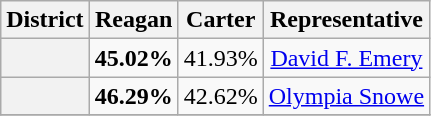<table class=wikitable>
<tr>
<th>District</th>
<th>Reagan</th>
<th>Carter</th>
<th>Representative</th>
</tr>
<tr align=center>
<th></th>
<td><strong>45.02%</strong></td>
<td>41.93%</td>
<td><a href='#'>David F. Emery</a></td>
</tr>
<tr align=center>
<th></th>
<td><strong>46.29%</strong></td>
<td>42.62%</td>
<td><a href='#'>Olympia Snowe</a></td>
</tr>
<tr align=center>
</tr>
</table>
